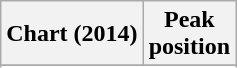<table class="wikitable sortable plainrowheaders" style="text-align:center">
<tr>
<th scope="col">Chart (2014)</th>
<th scope="col">Peak<br>position</th>
</tr>
<tr>
</tr>
<tr>
</tr>
<tr>
</tr>
<tr>
</tr>
<tr>
</tr>
<tr>
</tr>
<tr>
</tr>
<tr>
</tr>
<tr>
</tr>
<tr>
</tr>
<tr>
</tr>
<tr>
</tr>
<tr>
</tr>
<tr>
</tr>
<tr>
</tr>
<tr>
</tr>
<tr>
</tr>
</table>
